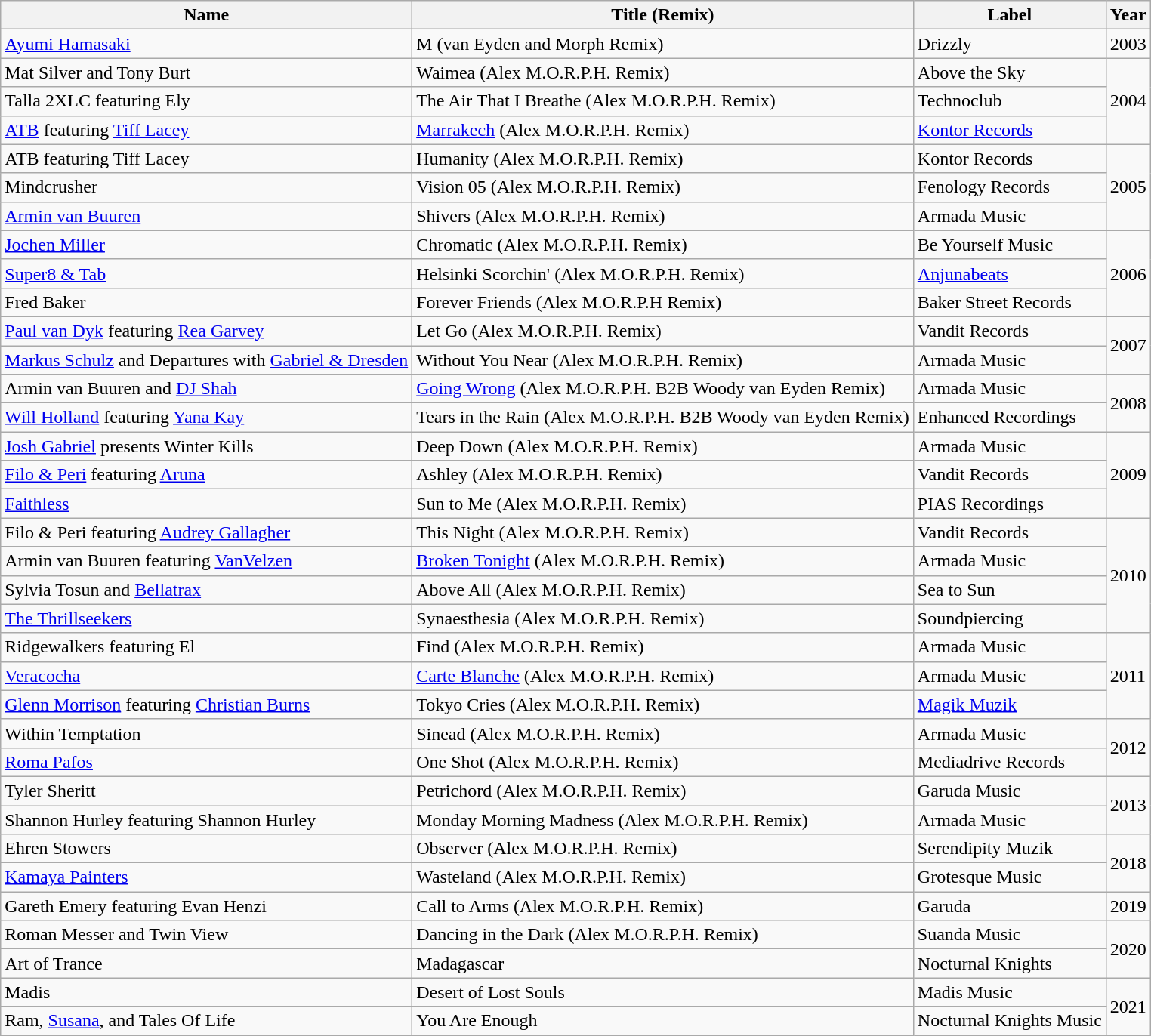<table class="wikitable plainrowheaders plainrowheaders">
<tr>
<th>Name</th>
<th>Title (Remix)</th>
<th>Label</th>
<th>Year</th>
</tr>
<tr>
<td><a href='#'>Ayumi Hamasaki</a></td>
<td>M (van Eyden and Morph Remix)</td>
<td>Drizzly</td>
<td>2003</td>
</tr>
<tr>
<td>Mat Silver and Tony Burt</td>
<td>Waimea (Alex M.O.R.P.H. Remix)</td>
<td>Above the Sky</td>
<td rowspan="3">2004</td>
</tr>
<tr>
<td>Talla 2XLC featuring Ely</td>
<td>The Air That I Breathe (Alex M.O.R.P.H. Remix)</td>
<td>Technoclub</td>
</tr>
<tr>
<td><a href='#'>ATB</a> featuring <a href='#'>Tiff Lacey</a></td>
<td><a href='#'>Marrakech</a> (Alex M.O.R.P.H. Remix)</td>
<td><a href='#'>Kontor Records</a></td>
</tr>
<tr>
<td>ATB featuring Tiff Lacey</td>
<td>Humanity (Alex M.O.R.P.H. Remix)</td>
<td>Kontor Records</td>
<td rowspan="3">2005</td>
</tr>
<tr>
<td>Mindcrusher</td>
<td>Vision 05 (Alex M.O.R.P.H. Remix)</td>
<td>Fenology Records</td>
</tr>
<tr>
<td><a href='#'>Armin van Buuren</a></td>
<td>Shivers (Alex M.O.R.P.H. Remix)</td>
<td>Armada Music</td>
</tr>
<tr>
<td><a href='#'>Jochen Miller</a></td>
<td>Chromatic (Alex M.O.R.P.H. Remix)</td>
<td>Be Yourself Music</td>
<td rowspan="3">2006</td>
</tr>
<tr>
<td><a href='#'>Super8 & Tab</a></td>
<td>Helsinki Scorchin' (Alex M.O.R.P.H. Remix)</td>
<td><a href='#'>Anjunabeats</a></td>
</tr>
<tr>
<td>Fred Baker</td>
<td>Forever Friends (Alex M.O.R.P.H Remix)</td>
<td>Baker Street Records</td>
</tr>
<tr>
<td><a href='#'>Paul van Dyk</a> featuring <a href='#'>Rea Garvey</a></td>
<td>Let Go (Alex M.O.R.P.H. Remix)</td>
<td>Vandit Records</td>
<td rowspan="2">2007</td>
</tr>
<tr>
<td><a href='#'>Markus Schulz</a> and Departures with <a href='#'>Gabriel & Dresden</a></td>
<td>Without You Near (Alex M.O.R.P.H. Remix)</td>
<td>Armada Music</td>
</tr>
<tr>
<td>Armin van Buuren and <a href='#'>DJ Shah</a></td>
<td><a href='#'>Going Wrong</a> (Alex M.O.R.P.H. B2B Woody van Eyden Remix)</td>
<td>Armada Music</td>
<td rowspan="2">2008</td>
</tr>
<tr>
<td><a href='#'>Will Holland</a> featuring <a href='#'>Yana Kay</a></td>
<td>Tears in the Rain (Alex M.O.R.P.H. B2B Woody van Eyden Remix)</td>
<td>Enhanced Recordings</td>
</tr>
<tr>
<td><a href='#'>Josh Gabriel</a> presents Winter Kills</td>
<td>Deep Down (Alex M.O.R.P.H. Remix)</td>
<td>Armada Music</td>
<td rowspan="3">2009</td>
</tr>
<tr>
<td><a href='#'>Filo & Peri</a> featuring <a href='#'>Aruna</a></td>
<td>Ashley (Alex M.O.R.P.H. Remix)</td>
<td>Vandit Records</td>
</tr>
<tr>
<td><a href='#'>Faithless</a></td>
<td>Sun to Me (Alex M.O.R.P.H. Remix)</td>
<td>PIAS Recordings</td>
</tr>
<tr>
<td>Filo & Peri featuring <a href='#'>Audrey Gallagher</a></td>
<td>This Night (Alex M.O.R.P.H. Remix)</td>
<td>Vandit Records</td>
<td rowspan="4">2010</td>
</tr>
<tr>
<td>Armin van Buuren featuring <a href='#'>VanVelzen</a></td>
<td><a href='#'>Broken Tonight</a> (Alex M.O.R.P.H. Remix)</td>
<td>Armada Music</td>
</tr>
<tr>
<td>Sylvia Tosun and <a href='#'>Bellatrax</a></td>
<td>Above All (Alex M.O.R.P.H. Remix)</td>
<td>Sea to Sun</td>
</tr>
<tr>
<td><a href='#'>The Thrillseekers</a></td>
<td>Synaesthesia (Alex M.O.R.P.H. Remix)</td>
<td>Soundpiercing</td>
</tr>
<tr>
<td>Ridgewalkers featuring El</td>
<td>Find (Alex M.O.R.P.H. Remix)</td>
<td>Armada Music</td>
<td rowspan="3">2011</td>
</tr>
<tr>
<td><a href='#'>Veracocha</a></td>
<td><a href='#'>Carte Blanche</a> (Alex M.O.R.P.H. Remix)</td>
<td>Armada Music</td>
</tr>
<tr>
<td><a href='#'>Glenn Morrison</a> featuring <a href='#'>Christian Burns</a></td>
<td>Tokyo Cries (Alex M.O.R.P.H. Remix)</td>
<td><a href='#'>Magik Muzik</a></td>
</tr>
<tr>
<td>Within Temptation</td>
<td>Sinead (Alex M.O.R.P.H. Remix)</td>
<td>Armada Music</td>
<td rowspan="2">2012</td>
</tr>
<tr>
<td><a href='#'>Roma Pafos</a></td>
<td>One Shot (Alex M.O.R.P.H. Remix)</td>
<td>Mediadrive Records</td>
</tr>
<tr>
<td>Tyler Sheritt</td>
<td>Petrichord (Alex M.O.R.P.H. Remix)</td>
<td>Garuda Music</td>
<td rowspan="2">2013</td>
</tr>
<tr>
<td>Shannon Hurley featuring Shannon Hurley</td>
<td>Monday Morning Madness (Alex M.O.R.P.H. Remix)</td>
<td>Armada Music</td>
</tr>
<tr>
<td>Ehren Stowers</td>
<td>Observer (Alex M.O.R.P.H. Remix)</td>
<td>Serendipity Muzik</td>
<td rowspan="2">2018</td>
</tr>
<tr>
<td><a href='#'>Kamaya Painters</a></td>
<td>Wasteland (Alex M.O.R.P.H. Remix)</td>
<td>Grotesque Music</td>
</tr>
<tr>
<td>Gareth Emery featuring Evan Henzi</td>
<td>Call to Arms (Alex M.O.R.P.H. Remix)</td>
<td>Garuda</td>
<td>2019</td>
</tr>
<tr>
<td>Roman Messer and Twin View</td>
<td>Dancing in the Dark (Alex M.O.R.P.H. Remix)</td>
<td>Suanda Music</td>
<td rowspan="2">2020</td>
</tr>
<tr>
<td>Art of Trance</td>
<td>Madagascar</td>
<td>Nocturnal Knights</td>
</tr>
<tr>
<td>Madis</td>
<td>Desert of Lost Souls</td>
<td>Madis Music</td>
<td rowspan="2">2021</td>
</tr>
<tr>
<td>Ram, <a href='#'>Susana</a>, and Tales Of Life</td>
<td>You Are Enough</td>
<td>Nocturnal Knights Music</td>
</tr>
</table>
